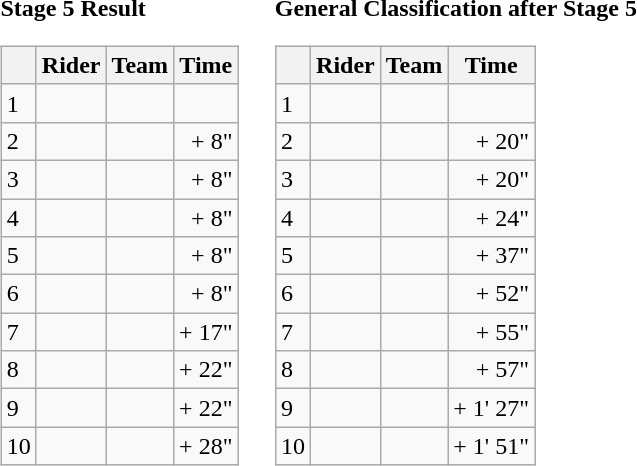<table>
<tr>
<td><strong>Stage 5 Result</strong><br><table class="wikitable">
<tr>
<th></th>
<th>Rider</th>
<th>Team</th>
<th>Time</th>
</tr>
<tr>
<td>1</td>
<td></td>
<td></td>
<td align="right"></td>
</tr>
<tr>
<td>2</td>
<td></td>
<td></td>
<td align="right">+ 8"</td>
</tr>
<tr>
<td>3</td>
<td></td>
<td></td>
<td align="right">+ 8"</td>
</tr>
<tr>
<td>4</td>
<td></td>
<td></td>
<td align="right">+ 8"</td>
</tr>
<tr>
<td>5</td>
<td></td>
<td></td>
<td align="right">+ 8"</td>
</tr>
<tr>
<td>6</td>
<td></td>
<td></td>
<td align="right">+ 8"</td>
</tr>
<tr>
<td>7</td>
<td></td>
<td></td>
<td align="right">+ 17"</td>
</tr>
<tr>
<td>8</td>
<td></td>
<td></td>
<td align="right">+ 22"</td>
</tr>
<tr>
<td>9</td>
<td></td>
<td></td>
<td align="right">+ 22"</td>
</tr>
<tr>
<td>10</td>
<td></td>
<td></td>
<td align="right">+ 28"</td>
</tr>
</table>
</td>
<td></td>
<td><strong>General Classification after Stage 5</strong><br><table class="wikitable">
<tr>
<th></th>
<th>Rider</th>
<th>Team</th>
<th>Time</th>
</tr>
<tr>
<td>1</td>
<td> </td>
<td></td>
<td align="right"></td>
</tr>
<tr>
<td>2</td>
<td> </td>
<td></td>
<td align="right">+ 20"</td>
</tr>
<tr>
<td>3</td>
<td></td>
<td></td>
<td align="right">+ 20"</td>
</tr>
<tr>
<td>4</td>
<td> </td>
<td></td>
<td align="right">+ 24"</td>
</tr>
<tr>
<td>5</td>
<td></td>
<td></td>
<td align="right">+ 37"</td>
</tr>
<tr>
<td>6</td>
<td></td>
<td></td>
<td align="right">+ 52"</td>
</tr>
<tr>
<td>7</td>
<td></td>
<td></td>
<td align="right">+ 55"</td>
</tr>
<tr>
<td>8</td>
<td></td>
<td></td>
<td align="right">+ 57"</td>
</tr>
<tr>
<td>9</td>
<td></td>
<td></td>
<td align="right">+ 1' 27"</td>
</tr>
<tr>
<td>10</td>
<td></td>
<td></td>
<td align="right">+ 1' 51"</td>
</tr>
</table>
</td>
</tr>
</table>
